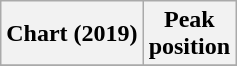<table class="wikitable sortable plainrowheaders">
<tr>
<th>Chart (2019)</th>
<th>Peak<br>position</th>
</tr>
<tr>
</tr>
</table>
